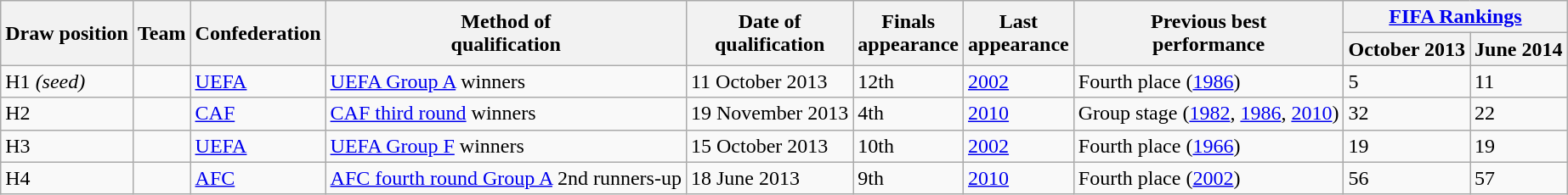<table class="wikitable sortable">
<tr>
<th rowspan=2>Draw position</th>
<th rowspan=2>Team</th>
<th rowspan=2>Confederation</th>
<th rowspan=2>Method of<br>qualification</th>
<th rowspan=2>Date of<br>qualification</th>
<th rowspan=2>Finals<br>appearance</th>
<th rowspan=2>Last<br>appearance</th>
<th rowspan=2>Previous best<br>performance</th>
<th colspan=2><a href='#'>FIFA Rankings</a></th>
</tr>
<tr>
<th>October 2013</th>
<th>June 2014</th>
</tr>
<tr>
<td>H1 <em>(seed)</em></td>
<td style=white-space:nowrap></td>
<td><a href='#'>UEFA</a></td>
<td><a href='#'>UEFA Group A</a> winners</td>
<td>11 October 2013</td>
<td data-sort-value="12">12th</td>
<td><a href='#'>2002</a></td>
<td data-sort-value="4.1">Fourth place (<a href='#'>1986</a>)</td>
<td>5</td>
<td>11</td>
</tr>
<tr>
<td>H2</td>
<td style=white-space:nowrap></td>
<td><a href='#'>CAF</a></td>
<td><a href='#'>CAF third round</a> winners</td>
<td>19 November 2013</td>
<td data-sort-value="4">4th</td>
<td><a href='#'>2010</a></td>
<td data-sort-value="1.3">Group stage (<a href='#'>1982</a>, <a href='#'>1986</a>, <a href='#'>2010</a>)</td>
<td>32</td>
<td>22</td>
</tr>
<tr>
<td>H3</td>
<td style=white-space:nowrap></td>
<td><a href='#'>UEFA</a></td>
<td><a href='#'>UEFA Group F</a> winners</td>
<td>15 October 2013</td>
<td data-sort-value="10">10th</td>
<td><a href='#'>2002</a></td>
<td data-sort-value="4.1">Fourth place (<a href='#'>1966</a>)</td>
<td>19</td>
<td>19</td>
</tr>
<tr>
<td>H4</td>
<td style=white-space:nowrap></td>
<td><a href='#'>AFC</a></td>
<td><a href='#'>AFC fourth round Group A</a> <span>2nd</span> runners-up</td>
<td>18 June 2013</td>
<td data-sort-value="9">9th</td>
<td><a href='#'>2010</a></td>
<td data-sort-value="4.1">Fourth place (<a href='#'>2002</a>)</td>
<td>56</td>
<td>57</td>
</tr>
</table>
